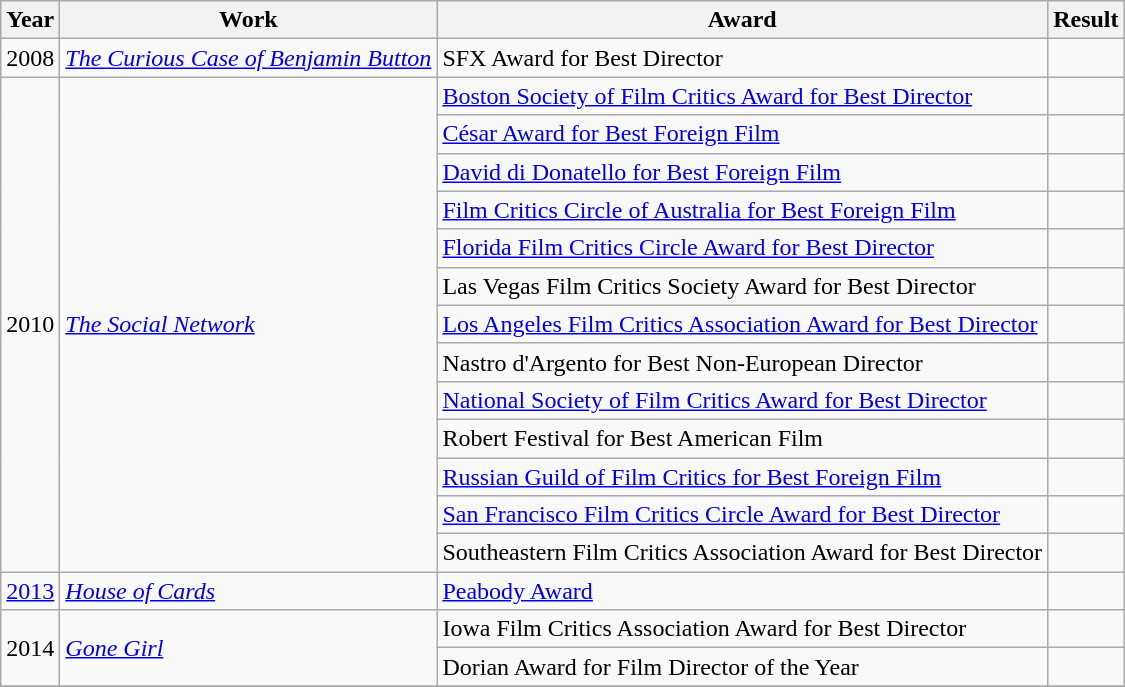<table class="wikitable">
<tr>
<th>Year</th>
<th>Work</th>
<th>Award</th>
<th>Result</th>
</tr>
<tr>
<td>2008</td>
<td><em><a href='#'>The Curious Case of Benjamin Button</a></em></td>
<td>SFX Award for Best Director</td>
<td></td>
</tr>
<tr>
<td rowspan=13>2010</td>
<td rowspan=13><em><a href='#'>The Social Network</a></em></td>
<td><a href='#'>Boston Society of Film Critics Award for Best Director</a></td>
<td></td>
</tr>
<tr>
<td><a href='#'>César Award for Best Foreign Film</a></td>
<td></td>
</tr>
<tr>
<td><a href='#'>David di Donatello for Best Foreign Film</a></td>
<td></td>
</tr>
<tr>
<td><a href='#'>Film Critics Circle of Australia for Best Foreign Film</a></td>
<td></td>
</tr>
<tr>
<td><a href='#'>Florida Film Critics Circle Award for Best Director</a></td>
<td></td>
</tr>
<tr>
<td>Las Vegas Film Critics Society Award for Best Director</td>
<td></td>
</tr>
<tr>
<td><a href='#'>Los Angeles Film Critics Association Award for Best Director</a></td>
<td></td>
</tr>
<tr>
<td>Nastro d'Argento for Best Non-European Director</td>
<td></td>
</tr>
<tr>
<td><a href='#'>National Society of Film Critics Award for Best Director</a></td>
<td></td>
</tr>
<tr>
<td>Robert Festival for Best American Film</td>
<td></td>
</tr>
<tr>
<td><a href='#'>Russian Guild of Film Critics for Best Foreign Film</a></td>
<td></td>
</tr>
<tr>
<td><a href='#'>San Francisco Film Critics Circle Award for Best Director</a></td>
<td></td>
</tr>
<tr>
<td>Southeastern Film Critics Association Award for Best Director</td>
<td></td>
</tr>
<tr>
<td><a href='#'>2013</a></td>
<td><em><a href='#'>House of Cards</a></em></td>
<td><a href='#'>Peabody Award</a></td>
<td></td>
</tr>
<tr>
<td rowspan=2>2014</td>
<td rowspan=2><em><a href='#'>Gone Girl</a></em></td>
<td>Iowa Film Critics Association Award for Best Director</td>
<td></td>
</tr>
<tr>
<td>Dorian Award for Film Director of the Year</td>
<td></td>
</tr>
<tr>
</tr>
</table>
